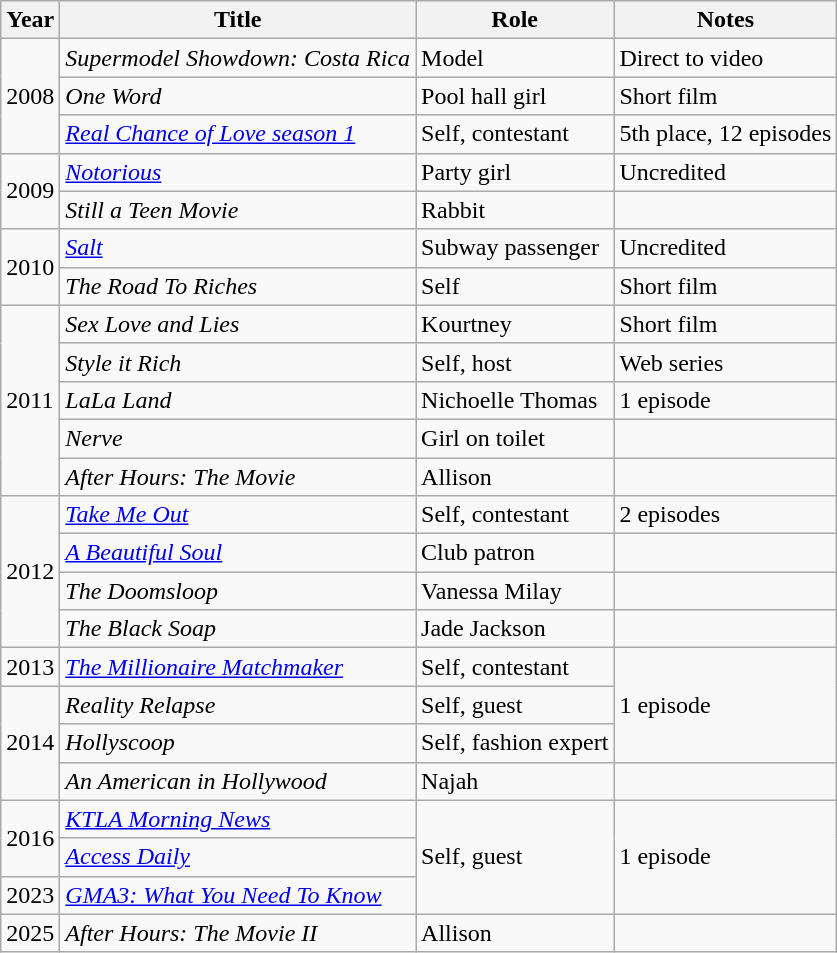<table class="wikitable">
<tr>
<th>Year</th>
<th>Title</th>
<th>Role</th>
<th>Notes</th>
</tr>
<tr>
<td rowspan="3">2008</td>
<td><em>Supermodel Showdown: Costa Rica</em></td>
<td>Model</td>
<td>Direct to video</td>
</tr>
<tr>
<td><em>One Word</em></td>
<td>Pool hall girl</td>
<td>Short film</td>
</tr>
<tr>
<td><em><a href='#'>Real Chance of Love season 1</a></em></td>
<td>Self, contestant</td>
<td>5th place, 12 episodes</td>
</tr>
<tr>
<td rowspan="2">2009</td>
<td><em><a href='#'>Notorious</a></em></td>
<td>Party girl</td>
<td>Uncredited</td>
</tr>
<tr>
<td><em>Still a Teen Movie</em></td>
<td>Rabbit</td>
<td></td>
</tr>
<tr>
<td rowspan="2">2010</td>
<td><em><a href='#'>Salt</a></em></td>
<td>Subway passenger</td>
<td>Uncredited</td>
</tr>
<tr>
<td><em>The Road To Riches</em></td>
<td>Self</td>
<td>Short film</td>
</tr>
<tr>
<td rowspan="5">2011</td>
<td><em>Sex Love and Lies</em></td>
<td>Kourtney</td>
<td>Short film</td>
</tr>
<tr>
<td><em>Style it Rich</em></td>
<td>Self, host</td>
<td>Web series</td>
</tr>
<tr>
<td><em>LaLa Land</em></td>
<td>Nichoelle Thomas</td>
<td>1 episode</td>
</tr>
<tr>
<td><em>Nerve</em></td>
<td>Girl on toilet</td>
<td></td>
</tr>
<tr>
<td><em>After Hours: The Movie</em></td>
<td>Allison</td>
<td></td>
</tr>
<tr>
<td rowspan="4">2012</td>
<td><em><a href='#'>Take Me Out</a></em></td>
<td>Self, contestant</td>
<td>2 episodes</td>
</tr>
<tr>
<td><em><a href='#'>A Beautiful Soul</a></em></td>
<td>Club patron</td>
<td></td>
</tr>
<tr>
<td><em>The Doomsloop</em></td>
<td>Vanessa Milay</td>
<td></td>
</tr>
<tr>
<td><em>The Black Soap</em></td>
<td>Jade Jackson</td>
<td></td>
</tr>
<tr>
<td>2013</td>
<td><em><a href='#'>The Millionaire Matchmaker</a></em></td>
<td>Self, contestant</td>
<td rowspan="3">1 episode</td>
</tr>
<tr>
<td rowspan="3">2014</td>
<td><em>Reality Relapse</em></td>
<td>Self, guest</td>
</tr>
<tr>
<td><em>Hollyscoop</em></td>
<td>Self, fashion expert</td>
</tr>
<tr>
<td><em>An American in Hollywood</em></td>
<td>Najah</td>
<td></td>
</tr>
<tr>
<td rowspan="2">2016</td>
<td><em><a href='#'>KTLA Morning News</a></em></td>
<td rowspan="3">Self, guest</td>
<td rowspan="3">1 episode</td>
</tr>
<tr>
<td><em><a href='#'>Access Daily</a></em></td>
</tr>
<tr>
<td>2023</td>
<td><em><a href='#'>GMA3: What You Need To Know</a></em></td>
</tr>
<tr>
<td>2025</td>
<td><em>After Hours: The Movie II</em></td>
<td>Allison</td>
<td></td>
</tr>
</table>
